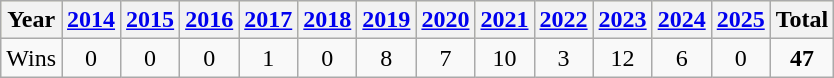<table class="wikitable">
<tr style="background:#ffc;">
<th>Year</th>
<th><a href='#'>2014</a></th>
<th><a href='#'>2015</a></th>
<th><a href='#'>2016</a></th>
<th><a href='#'>2017</a></th>
<th><a href='#'>2018</a></th>
<th><a href='#'>2019</a></th>
<th><a href='#'>2020</a></th>
<th><a href='#'>2021</a></th>
<th><a href='#'>2022</a></th>
<th><a href='#'>2023</a></th>
<th><a href='#'>2024</a></th>
<th><a href='#'>2025</a></th>
<th>Total</th>
</tr>
<tr align="center">
<td>Wins</td>
<td>0</td>
<td>0</td>
<td>0</td>
<td>1</td>
<td>0</td>
<td>8</td>
<td>7</td>
<td>10</td>
<td>3</td>
<td>12</td>
<td>6</td>
<td>0</td>
<td><strong>47</strong></td>
</tr>
</table>
